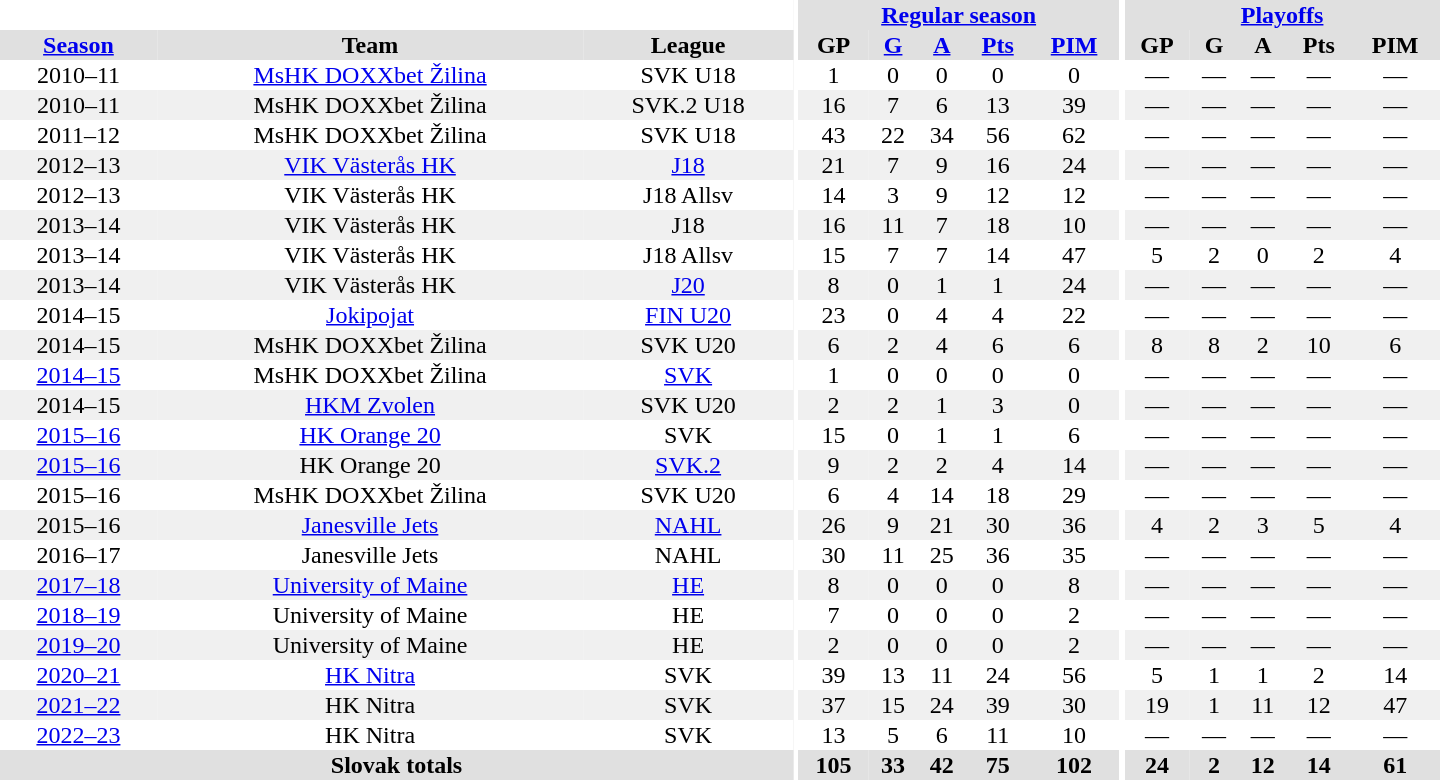<table border="0" cellpadding="1" cellspacing="0" style="text-align:center; width:60em">
<tr bgcolor="#e0e0e0">
<th colspan="3" bgcolor="#ffffff"></th>
<th rowspan="99" bgcolor="#ffffff"></th>
<th colspan="5"><a href='#'>Regular season</a></th>
<th rowspan="99" bgcolor="#ffffff"></th>
<th colspan="5"><a href='#'>Playoffs</a></th>
</tr>
<tr bgcolor="#e0e0e0">
<th><a href='#'>Season</a></th>
<th>Team</th>
<th>League</th>
<th>GP</th>
<th><a href='#'>G</a></th>
<th><a href='#'>A</a></th>
<th><a href='#'>Pts</a></th>
<th><a href='#'>PIM</a></th>
<th>GP</th>
<th>G</th>
<th>A</th>
<th>Pts</th>
<th>PIM</th>
</tr>
<tr>
<td>2010–11</td>
<td><a href='#'>MsHK DOXXbet Žilina</a></td>
<td>SVK U18</td>
<td>1</td>
<td>0</td>
<td>0</td>
<td>0</td>
<td>0</td>
<td>—</td>
<td>—</td>
<td>—</td>
<td>—</td>
<td>—</td>
</tr>
<tr bgcolor="#f0f0f0">
<td>2010–11</td>
<td>MsHK DOXXbet Žilina</td>
<td>SVK.2 U18</td>
<td>16</td>
<td>7</td>
<td>6</td>
<td>13</td>
<td>39</td>
<td>—</td>
<td>—</td>
<td>—</td>
<td>—</td>
<td>—</td>
</tr>
<tr>
<td>2011–12</td>
<td>MsHK DOXXbet Žilina</td>
<td>SVK U18</td>
<td>43</td>
<td>22</td>
<td>34</td>
<td>56</td>
<td>62</td>
<td>—</td>
<td>—</td>
<td>—</td>
<td>—</td>
<td>—</td>
</tr>
<tr bgcolor="#f0f0f0">
<td>2012–13</td>
<td><a href='#'>VIK Västerås HK</a></td>
<td><a href='#'>J18</a></td>
<td>21</td>
<td>7</td>
<td>9</td>
<td>16</td>
<td>24</td>
<td>—</td>
<td>—</td>
<td>—</td>
<td>—</td>
<td>—</td>
</tr>
<tr>
<td>2012–13</td>
<td>VIK Västerås HK</td>
<td>J18 Allsv</td>
<td>14</td>
<td>3</td>
<td>9</td>
<td>12</td>
<td>12</td>
<td>—</td>
<td>—</td>
<td>—</td>
<td>—</td>
<td>—</td>
</tr>
<tr bgcolor="#f0f0f0">
<td>2013–14</td>
<td>VIK Västerås HK</td>
<td>J18</td>
<td>16</td>
<td>11</td>
<td>7</td>
<td>18</td>
<td>10</td>
<td>—</td>
<td>—</td>
<td>—</td>
<td>—</td>
<td>—</td>
</tr>
<tr>
<td>2013–14</td>
<td>VIK Västerås HK</td>
<td>J18 Allsv</td>
<td>15</td>
<td>7</td>
<td>7</td>
<td>14</td>
<td>47</td>
<td>5</td>
<td>2</td>
<td>0</td>
<td>2</td>
<td>4</td>
</tr>
<tr bgcolor="#f0f0f0">
<td>2013–14</td>
<td>VIK Västerås HK</td>
<td><a href='#'>J20</a></td>
<td>8</td>
<td>0</td>
<td>1</td>
<td>1</td>
<td>24</td>
<td>—</td>
<td>—</td>
<td>—</td>
<td>—</td>
<td>—</td>
</tr>
<tr>
<td>2014–15</td>
<td><a href='#'>Jokipojat</a></td>
<td><a href='#'>FIN U20</a></td>
<td>23</td>
<td>0</td>
<td>4</td>
<td>4</td>
<td>22</td>
<td>—</td>
<td>—</td>
<td>—</td>
<td>—</td>
<td>—</td>
</tr>
<tr bgcolor="#f0f0f0">
<td>2014–15</td>
<td>MsHK DOXXbet Žilina</td>
<td>SVK U20</td>
<td>6</td>
<td>2</td>
<td>4</td>
<td>6</td>
<td>6</td>
<td>8</td>
<td>8</td>
<td>2</td>
<td>10</td>
<td>6</td>
</tr>
<tr>
<td><a href='#'>2014–15</a></td>
<td>MsHK DOXXbet Žilina</td>
<td><a href='#'>SVK</a></td>
<td>1</td>
<td>0</td>
<td>0</td>
<td>0</td>
<td>0</td>
<td>—</td>
<td>—</td>
<td>—</td>
<td>—</td>
<td>—</td>
</tr>
<tr bgcolor="#f0f0f0">
<td>2014–15</td>
<td><a href='#'>HKM Zvolen</a></td>
<td>SVK U20</td>
<td>2</td>
<td>2</td>
<td>1</td>
<td>3</td>
<td>0</td>
<td>—</td>
<td>—</td>
<td>—</td>
<td>—</td>
<td>—</td>
</tr>
<tr>
<td><a href='#'>2015–16</a></td>
<td><a href='#'>HK Orange 20</a></td>
<td>SVK</td>
<td>15</td>
<td>0</td>
<td>1</td>
<td>1</td>
<td>6</td>
<td>—</td>
<td>—</td>
<td>—</td>
<td>—</td>
<td>—</td>
</tr>
<tr bgcolor="#f0f0f0">
<td><a href='#'>2015–16</a></td>
<td>HK Orange 20</td>
<td><a href='#'>SVK.2</a></td>
<td>9</td>
<td>2</td>
<td>2</td>
<td>4</td>
<td>14</td>
<td>—</td>
<td>—</td>
<td>—</td>
<td>—</td>
<td>—</td>
</tr>
<tr>
<td>2015–16</td>
<td>MsHK DOXXbet Žilina</td>
<td>SVK U20</td>
<td>6</td>
<td>4</td>
<td>14</td>
<td>18</td>
<td>29</td>
<td>—</td>
<td>—</td>
<td>—</td>
<td>—</td>
<td>—</td>
</tr>
<tr bgcolor="#f0f0f0">
<td>2015–16</td>
<td><a href='#'>Janesville Jets</a></td>
<td><a href='#'>NAHL</a></td>
<td>26</td>
<td>9</td>
<td>21</td>
<td>30</td>
<td>36</td>
<td>4</td>
<td>2</td>
<td>3</td>
<td>5</td>
<td>4</td>
</tr>
<tr>
<td>2016–17</td>
<td>Janesville Jets</td>
<td>NAHL</td>
<td>30</td>
<td>11</td>
<td>25</td>
<td>36</td>
<td>35</td>
<td>—</td>
<td>—</td>
<td>—</td>
<td>—</td>
<td>—</td>
</tr>
<tr bgcolor="#f0f0f0">
<td><a href='#'>2017–18</a></td>
<td><a href='#'>University of Maine</a></td>
<td><a href='#'>HE</a></td>
<td>8</td>
<td>0</td>
<td>0</td>
<td>0</td>
<td>8</td>
<td>—</td>
<td>—</td>
<td>—</td>
<td>—</td>
<td>—</td>
</tr>
<tr>
<td><a href='#'>2018–19</a></td>
<td>University of Maine</td>
<td>HE</td>
<td>7</td>
<td>0</td>
<td>0</td>
<td>0</td>
<td>2</td>
<td>—</td>
<td>—</td>
<td>—</td>
<td>—</td>
<td>—</td>
</tr>
<tr bgcolor="#f0f0f0">
<td><a href='#'>2019–20</a></td>
<td>University of Maine</td>
<td>HE</td>
<td>2</td>
<td>0</td>
<td>0</td>
<td>0</td>
<td>2</td>
<td>—</td>
<td>—</td>
<td>—</td>
<td>—</td>
<td>—</td>
</tr>
<tr>
<td><a href='#'>2020–21</a></td>
<td><a href='#'>HK Nitra</a></td>
<td>SVK</td>
<td>39</td>
<td>13</td>
<td>11</td>
<td>24</td>
<td>56</td>
<td>5</td>
<td>1</td>
<td>1</td>
<td>2</td>
<td>14</td>
</tr>
<tr bgcolor="#f0f0f0">
<td><a href='#'>2021–22</a></td>
<td>HK Nitra</td>
<td>SVK</td>
<td>37</td>
<td>15</td>
<td>24</td>
<td>39</td>
<td>30</td>
<td>19</td>
<td>1</td>
<td>11</td>
<td>12</td>
<td>47</td>
</tr>
<tr>
<td><a href='#'>2022–23</a></td>
<td>HK Nitra</td>
<td>SVK</td>
<td>13</td>
<td>5</td>
<td>6</td>
<td>11</td>
<td>10</td>
<td>—</td>
<td>—</td>
<td>—</td>
<td>—</td>
<td>—</td>
</tr>
<tr bgcolor="#e0e0e0">
<th colspan="3">Slovak totals</th>
<th>105</th>
<th>33</th>
<th>42</th>
<th>75</th>
<th>102</th>
<th>24</th>
<th>2</th>
<th>12</th>
<th>14</th>
<th>61</th>
</tr>
</table>
